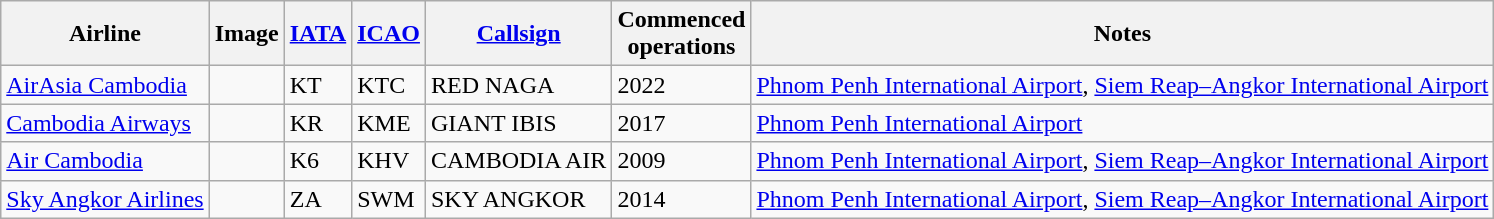<table class="wikitable sortable" style="border: 0; cellpadding: 2; cellspacing: 3;">
<tr valign="middle">
<th>Airline</th>
<th>Image</th>
<th><a href='#'>IATA</a></th>
<th><a href='#'>ICAO</a></th>
<th><a href='#'>Callsign</a></th>
<th>Commenced<br>operations</th>
<th>Notes</th>
</tr>
<tr>
<td><a href='#'>AirAsia Cambodia</a></td>
<td></td>
<td>KT</td>
<td>KTC</td>
<td>RED NAGA</td>
<td>2022</td>
<td><a href='#'>Phnom Penh International Airport</a>, <a href='#'>Siem Reap–Angkor International Airport</a></td>
</tr>
<tr>
<td><a href='#'>Cambodia Airways</a></td>
<td></td>
<td>KR</td>
<td>KME</td>
<td>GIANT IBIS</td>
<td>2017</td>
<td><a href='#'>Phnom Penh International Airport</a></td>
</tr>
<tr>
<td><a href='#'>Air Cambodia</a></td>
<td></td>
<td>K6</td>
<td>KHV</td>
<td>CAMBODIA AIR</td>
<td>2009</td>
<td><a href='#'>Phnom Penh International Airport</a>, <a href='#'>Siem Reap–Angkor International Airport</a></td>
</tr>
<tr>
<td><a href='#'>Sky Angkor Airlines</a></td>
<td></td>
<td>ZA</td>
<td>SWM</td>
<td>SKY ANGKOR</td>
<td>2014</td>
<td><a href='#'>Phnom Penh International Airport</a>, <a href='#'>Siem Reap–Angkor International Airport</a></td>
</tr>
</table>
